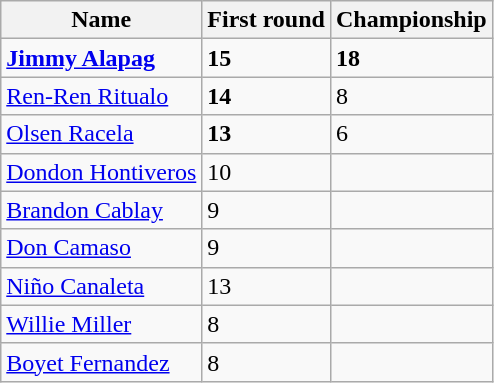<table class=wikitable>
<tr>
<th>Name</th>
<th>First round</th>
<th>Championship</th>
</tr>
<tr>
<td><strong><a href='#'>Jimmy Alapag</a></strong></td>
<td><strong>15</strong></td>
<td><strong>18</strong></td>
</tr>
<tr>
<td><a href='#'>Ren-Ren Ritualo</a></td>
<td><strong>14</strong></td>
<td>8</td>
</tr>
<tr>
<td><a href='#'>Olsen Racela</a></td>
<td><strong>13</strong></td>
<td>6</td>
</tr>
<tr>
<td><a href='#'>Dondon Hontiveros</a></td>
<td>10</td>
<td></td>
</tr>
<tr>
<td><a href='#'>Brandon Cablay</a></td>
<td>9</td>
<td></td>
</tr>
<tr>
<td><a href='#'>Don Camaso</a></td>
<td>9</td>
<td></td>
</tr>
<tr>
<td><a href='#'>Niño Canaleta</a></td>
<td>13</td>
<td></td>
</tr>
<tr>
<td><a href='#'>Willie Miller</a></td>
<td>8</td>
<td></td>
</tr>
<tr>
<td><a href='#'>Boyet Fernandez</a></td>
<td>8</td>
<td></td>
</tr>
</table>
